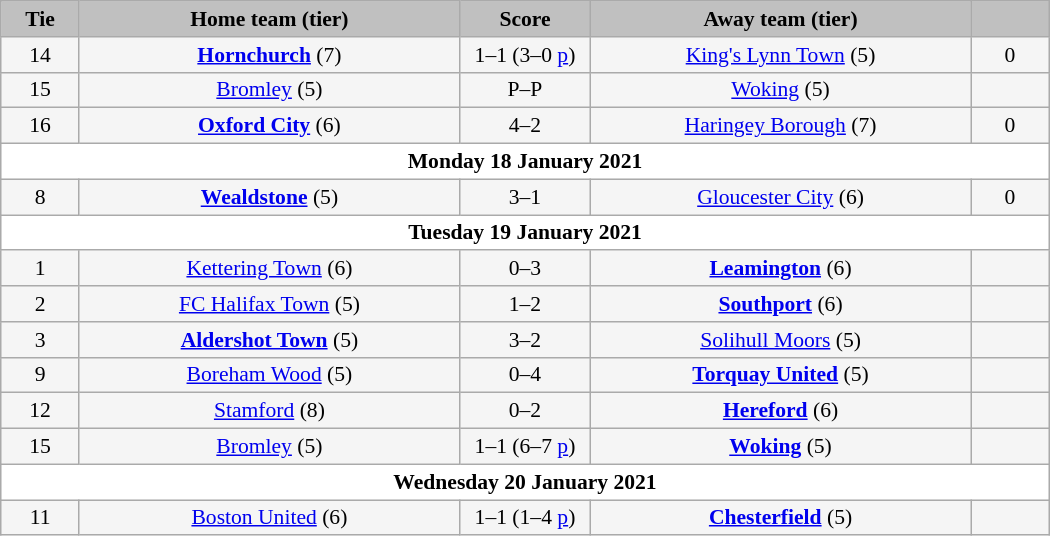<table class="wikitable" style="width: 700px; background:WhiteSmoke; text-align:center; font-size:90%">
<tr>
<td scope="col" style="width:  7.50%; background:silver;"><strong>Tie</strong></td>
<td scope="col" style="width: 36.25%; background:silver;"><strong>Home team (tier)</strong></td>
<td scope="col" style="width: 12.50%; background:silver;"><strong>Score</strong></td>
<td scope="col" style="width: 36.25%; background:silver;"><strong>Away team (tier)</strong></td>
<td scope="col" style="width:  7.50%; background:silver;"><strong></strong></td>
</tr>
<tr>
<td>14</td>
<td><strong><a href='#'>Hornchurch</a></strong> (7)</td>
<td>1–1 (3–0 <a href='#'>p</a>)</td>
<td><a href='#'>King's Lynn Town</a> (5)</td>
<td>0</td>
</tr>
<tr>
<td>15</td>
<td><a href='#'>Bromley</a> (5)</td>
<td>P–P</td>
<td><a href='#'>Woking</a> (5)</td>
<td></td>
</tr>
<tr>
<td>16</td>
<td><strong><a href='#'>Oxford City</a></strong> (6)</td>
<td>4–2</td>
<td><a href='#'>Haringey Borough</a> (7)</td>
<td>0</td>
</tr>
<tr>
<td colspan="5" style= background:White><strong>Monday 18 January 2021</strong></td>
</tr>
<tr>
<td>8</td>
<td><strong><a href='#'>Wealdstone</a></strong> (5)</td>
<td>3–1</td>
<td><a href='#'>Gloucester City</a> (6)</td>
<td>0</td>
</tr>
<tr>
<td colspan="5" style= background:White><strong>Tuesday 19 January 2021</strong></td>
</tr>
<tr>
<td>1</td>
<td><a href='#'>Kettering Town</a> (6)</td>
<td>0–3</td>
<td><strong><a href='#'>Leamington</a></strong> (6)</td>
<td></td>
</tr>
<tr>
<td>2</td>
<td><a href='#'>FC Halifax Town</a> (5)</td>
<td>1–2</td>
<td><strong><a href='#'>Southport</a></strong> (6)</td>
<td></td>
</tr>
<tr>
<td>3</td>
<td><strong><a href='#'>Aldershot Town</a></strong> (5)</td>
<td>3–2</td>
<td><a href='#'>Solihull Moors</a> (5)</td>
<td></td>
</tr>
<tr>
<td>9</td>
<td><a href='#'>Boreham Wood</a> (5)</td>
<td>0–4</td>
<td><strong><a href='#'>Torquay United</a></strong> (5)</td>
<td></td>
</tr>
<tr>
<td>12</td>
<td><a href='#'>Stamford</a> (8)</td>
<td>0–2</td>
<td><strong><a href='#'>Hereford</a></strong> (6)</td>
<td></td>
</tr>
<tr>
<td>15</td>
<td><a href='#'>Bromley</a> (5)</td>
<td>1–1 (6–7 <a href='#'>p</a>)</td>
<td><strong><a href='#'>Woking</a></strong> (5)</td>
<td></td>
</tr>
<tr>
<td colspan="5" style= background:White><strong>Wednesday 20 January 2021</strong></td>
</tr>
<tr>
<td>11</td>
<td><a href='#'>Boston United</a> (6)</td>
<td>1–1 (1–4 <a href='#'>p</a>)</td>
<td><strong><a href='#'>Chesterfield</a></strong> (5)</td>
<td></td>
</tr>
</table>
